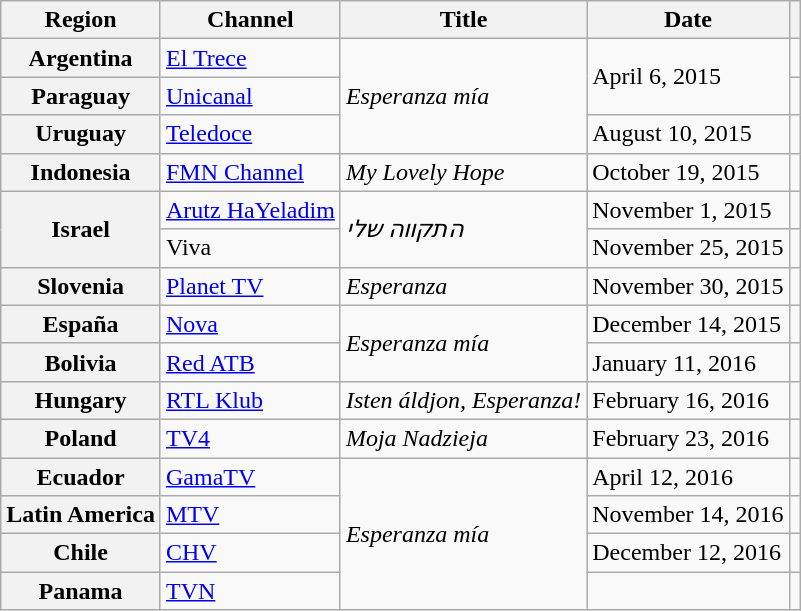<table class="wikitable plainrowheaders">
<tr>
<th scope="col">Region</th>
<th scope="col">Channel</th>
<th scope="col">Title</th>
<th scope="col">Date</th>
<th scope="col"></th>
</tr>
<tr>
<th scope="row">Argentina</th>
<td><a href='#'>El Trece</a></td>
<td rowspan="3"><em>Esperanza mía</em></td>
<td rowspan="2">April 6, 2015</td>
<td></td>
</tr>
<tr>
<th scope="row">Paraguay</th>
<td><a href='#'>Unicanal</a></td>
<td></td>
</tr>
<tr>
<th scope="row">Uruguay</th>
<td><a href='#'>Teledoce</a></td>
<td>August 10, 2015</td>
<td></td>
</tr>
<tr>
<th scope="row">Indonesia</th>
<td><a href='#'>FMN Channel</a></td>
<td><em>My Lovely Hope</em></td>
<td>October 19, 2015</td>
<td></td>
</tr>
<tr>
<th scope="row" rowspan="2">Israel</th>
<td><a href='#'>Arutz HaYeladim</a></td>
<td rowspan="2"><em>התקווה שלי</em></td>
<td>November 1, 2015</td>
<td></td>
</tr>
<tr>
<td>Viva</td>
<td>November 25, 2015</td>
<td></td>
</tr>
<tr>
<th scope="row">Slovenia</th>
<td><a href='#'>Planet TV</a></td>
<td><em>Esperanza</em></td>
<td>November 30, 2015</td>
<td></td>
</tr>
<tr>
<th scope="row">España</th>
<td><a href='#'>Nova</a></td>
<td rowspan="2"><em>Esperanza mía</em></td>
<td>December 14, 2015</td>
<td></td>
</tr>
<tr>
<th scope="row">Bolivia</th>
<td><a href='#'>Red ATB</a></td>
<td>January 11, 2016</td>
<td></td>
</tr>
<tr>
<th scope="row">Hungary</th>
<td><a href='#'>RTL Klub</a></td>
<td><em>Isten áldjon, Esperanza!</em></td>
<td>February 16, 2016</td>
<td></td>
</tr>
<tr>
<th scope="row">Poland</th>
<td><a href='#'>TV4</a></td>
<td><em>Moja Nadzieja</em></td>
<td>February 23, 2016</td>
<td></td>
</tr>
<tr>
<th scope="row">Ecuador</th>
<td><a href='#'>GamaTV</a></td>
<td rowspan="4"><em>Esperanza mía</em></td>
<td>April 12, 2016</td>
<td></td>
</tr>
<tr>
<th scope="row">Latin America</th>
<td><a href='#'>MTV</a></td>
<td>November 14, 2016</td>
<td></td>
</tr>
<tr>
<th scope="row">Chile</th>
<td><a href='#'>CHV</a></td>
<td>December 12, 2016</td>
<td></td>
</tr>
<tr>
<th scope="row">Panama</th>
<td><a href='#'>TVN</a></td>
<td></td>
<td></td>
</tr>
</table>
